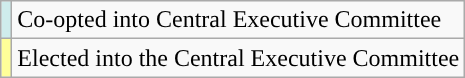<table class="wikitable">
<tr>
<td style="background:#CFECEC"></td>
<td>Co-opted into Central Executive Committee</td>
</tr>
<tr>
<td style="background:#FFFF99"></td>
<td>Elected into the Central Executive Committee</td>
</tr>
</table>
